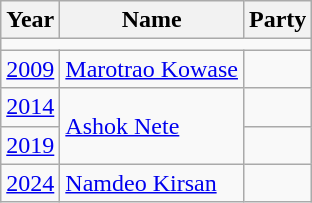<table class="wikitable">
<tr>
<th>Year</th>
<th>Name</th>
<th colspan="2">Party</th>
</tr>
<tr>
<td colspan="4"></td>
</tr>
<tr>
<td><a href='#'>2009</a></td>
<td><a href='#'>Marotrao Kowase</a></td>
<td></td>
</tr>
<tr>
<td><a href='#'>2014</a></td>
<td rowspan="2"><a href='#'>Ashok Nete</a></td>
<td></td>
</tr>
<tr>
<td><a href='#'>2019</a></td>
</tr>
<tr>
<td><a href='#'>2024</a></td>
<td><a href='#'>Namdeo Kirsan</a></td>
<td></td>
</tr>
</table>
